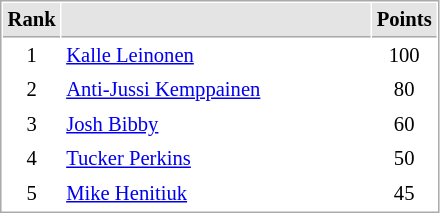<table cellspacing="1" cellpadding="3" style="border:1px solid #AAAAAA;font-size:86%">
<tr bgcolor="#E4E4E4">
<th style="border-bottom:1px solid #AAAAAA" width=10>Rank</th>
<th style="border-bottom:1px solid #AAAAAA" width=200></th>
<th style="border-bottom:1px solid #AAAAAA" width=20>Points</th>
</tr>
<tr>
<td style="text-align:center;">1</td>
<td> <a href='#'>Kalle Leinonen</a></td>
<td align=center>100</td>
</tr>
<tr>
<td style="text-align:center;">2</td>
<td> <a href='#'>Anti-Jussi Kemppainen</a></td>
<td align=center>80</td>
</tr>
<tr>
<td style="text-align:center;">3</td>
<td> <a href='#'>Josh Bibby</a></td>
<td align=center>60</td>
</tr>
<tr>
<td style="text-align:center;">4</td>
<td> <a href='#'>Tucker Perkins</a></td>
<td align=center>50</td>
</tr>
<tr>
<td style="text-align:center;">5</td>
<td> <a href='#'>Mike Henitiuk</a></td>
<td align=center>45</td>
</tr>
</table>
